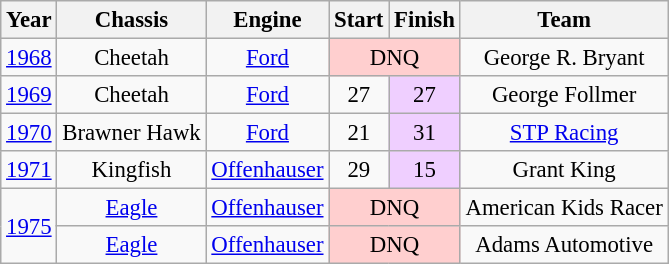<table class="wikitable" style="text-align:center; font-size:95%">
<tr>
<th>Year</th>
<th>Chassis</th>
<th>Engine</th>
<th>Start</th>
<th>Finish</th>
<th>Team</th>
</tr>
<tr>
<td><a href='#'>1968</a></td>
<td>Cheetah</td>
<td><a href='#'>Ford</a></td>
<td colspan=2 align=center style="background:#FFCFCF;">DNQ</td>
<td>George R. Bryant</td>
</tr>
<tr>
<td><a href='#'>1969</a></td>
<td>Cheetah</td>
<td><a href='#'>Ford</a></td>
<td>27</td>
<td style="background:#EFCFFF;">27</td>
<td>George Follmer</td>
</tr>
<tr>
<td><a href='#'>1970</a></td>
<td>Brawner Hawk</td>
<td><a href='#'>Ford</a></td>
<td>21</td>
<td style="background:#EFCFFF;">31</td>
<td><a href='#'>STP Racing</a></td>
</tr>
<tr>
<td><a href='#'>1971</a></td>
<td>Kingfish</td>
<td><a href='#'>Offenhauser</a></td>
<td>29</td>
<td style="background:#EFCFFF;">15</td>
<td>Grant King</td>
</tr>
<tr>
<td rowspan=2><a href='#'>1975</a></td>
<td><a href='#'>Eagle</a></td>
<td><a href='#'>Offenhauser</a></td>
<td colspan=2 align=center style="background:#FFCFCF;">DNQ</td>
<td>American Kids Racer</td>
</tr>
<tr>
<td><a href='#'>Eagle</a></td>
<td><a href='#'>Offenhauser</a></td>
<td colspan=2 align=center style="background:#FFCFCF;">DNQ</td>
<td>Adams Automotive</td>
</tr>
</table>
